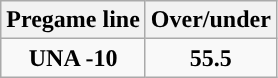<table class="wikitable">
<tr align="center">
<th>Pregame line</th>
<th>Over/under</th>
</tr>
<tr align="center">
<td><strong>UNA -10</strong></td>
<td><strong>55.5</strong></td>
</tr>
</table>
